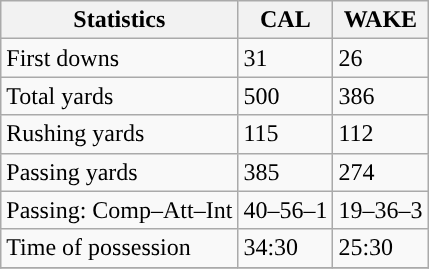<table class="wikitable" style="float: left;">
<tr>
<th>Statistics</th>
<th>CAL</th>
<th>WAKE</th>
</tr>
<tr>
<td>First downs</td>
<td>31</td>
<td>26</td>
</tr>
<tr>
<td>Total yards</td>
<td>500</td>
<td>386</td>
</tr>
<tr>
<td>Rushing yards</td>
<td>115</td>
<td>112</td>
</tr>
<tr>
<td>Passing yards</td>
<td>385</td>
<td>274</td>
</tr>
<tr>
<td>Passing: Comp–Att–Int</td>
<td>40–56–1</td>
<td>19–36–3</td>
</tr>
<tr>
<td>Time of possession</td>
<td>34:30</td>
<td>25:30</td>
</tr>
<tr>
</tr>
</table>
